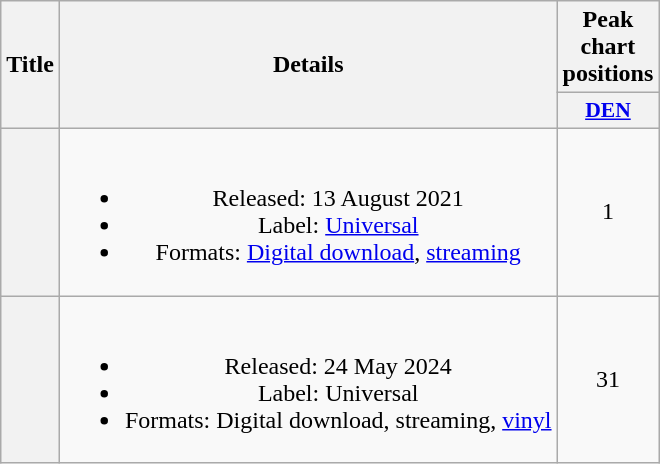<table class="wikitable plainrowheaders" style="text-align:center;">
<tr>
<th scope="col" rowspan="2">Title</th>
<th scope="col" rowspan="2">Details</th>
<th scope="col" colspan="1">Peak chart positions</th>
</tr>
<tr>
<th scope="col" style="width:3em;font-size:90%;"><a href='#'>DEN</a><br></th>
</tr>
<tr>
<th scope="row"></th>
<td><br><ul><li>Released: 13 August 2021</li><li>Label: <a href='#'>Universal</a></li><li>Formats: <a href='#'>Digital download</a>, <a href='#'>streaming</a></li></ul></td>
<td>1</td>
</tr>
<tr>
<th scope="row"></th>
<td><br><ul><li>Released: 24 May 2024</li><li>Label: Universal</li><li>Formats: Digital download, streaming, <a href='#'>vinyl</a></li></ul></td>
<td>31<br></td>
</tr>
</table>
